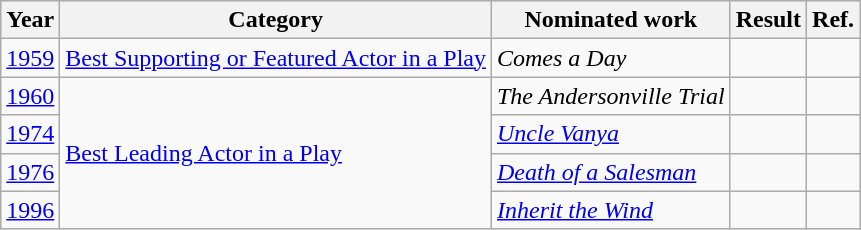<table class="wikitable">
<tr>
<th>Year</th>
<th>Category</th>
<th>Nominated work</th>
<th>Result</th>
<th>Ref.</th>
</tr>
<tr>
<td><a href='#'>1959</a></td>
<td><a href='#'>Best Supporting or Featured Actor in a Play</a></td>
<td><em>Comes a Day</em></td>
<td></td>
<td align="center"></td>
</tr>
<tr>
<td><a href='#'>1960</a></td>
<td rowspan="4"><a href='#'>Best Leading Actor in a Play</a></td>
<td><em>The Andersonville Trial</em></td>
<td></td>
<td align="center"></td>
</tr>
<tr>
<td><a href='#'>1974</a></td>
<td><em><a href='#'>Uncle Vanya</a></em></td>
<td></td>
<td align="center"></td>
</tr>
<tr>
<td><a href='#'>1976</a></td>
<td><em><a href='#'>Death of a Salesman</a></em></td>
<td></td>
<td align="center"></td>
</tr>
<tr>
<td><a href='#'>1996</a></td>
<td><em><a href='#'>Inherit the Wind</a></em></td>
<td></td>
<td align="center"></td>
</tr>
</table>
